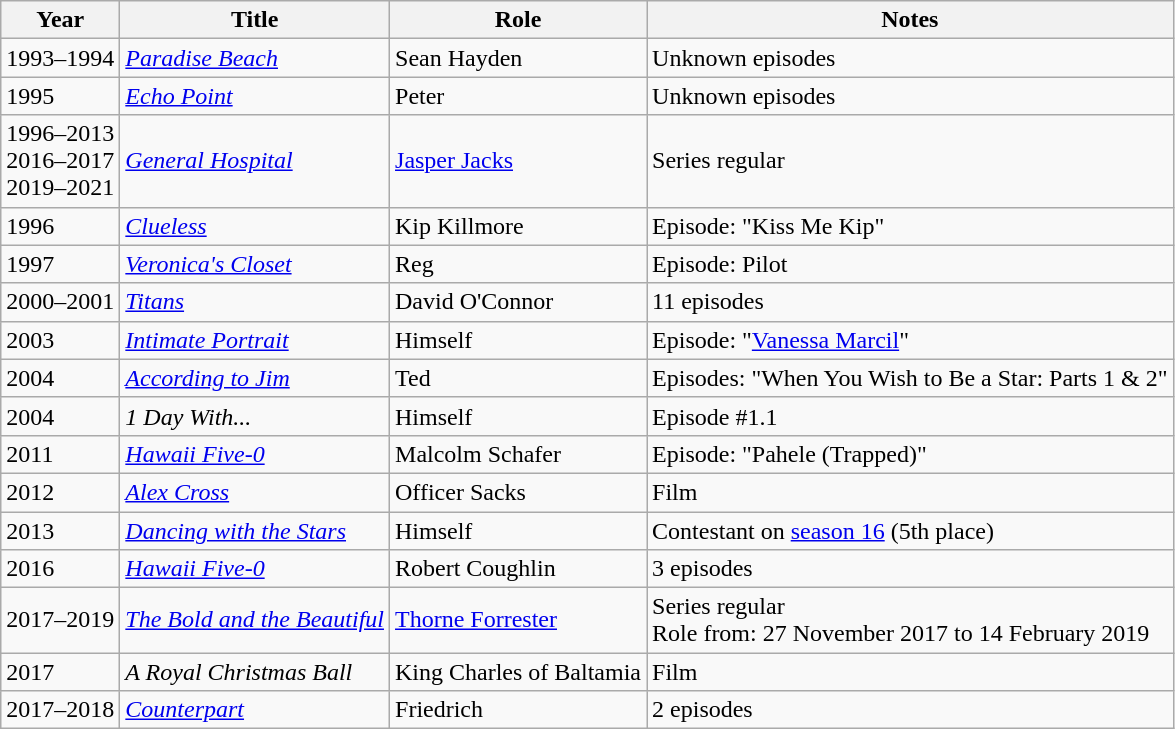<table class="wikitable">
<tr>
<th>Year</th>
<th>Title</th>
<th>Role</th>
<th>Notes</th>
</tr>
<tr>
<td>1993–1994</td>
<td><em><a href='#'>Paradise Beach</a></em></td>
<td>Sean Hayden</td>
<td>Unknown episodes</td>
</tr>
<tr>
<td>1995</td>
<td><em><a href='#'>Echo Point</a></em></td>
<td>Peter</td>
<td>Unknown episodes</td>
</tr>
<tr>
<td>1996–2013 <br>2016–2017 <br> 2019–2021</td>
<td><em><a href='#'>General Hospital</a></em></td>
<td><a href='#'>Jasper Jacks</a></td>
<td>Series regular</td>
</tr>
<tr>
<td>1996</td>
<td><em><a href='#'>Clueless</a></em></td>
<td>Kip Killmore</td>
<td>Episode: "Kiss Me Kip"</td>
</tr>
<tr>
<td>1997</td>
<td><em><a href='#'>Veronica's Closet</a></em></td>
<td>Reg</td>
<td>Episode: Pilot</td>
</tr>
<tr>
<td>2000–2001</td>
<td><em><a href='#'>Titans</a></em></td>
<td>David O'Connor</td>
<td>11 episodes</td>
</tr>
<tr>
<td>2003</td>
<td><em><a href='#'>Intimate Portrait</a></em></td>
<td>Himself</td>
<td>Episode: "<a href='#'>Vanessa Marcil</a>"</td>
</tr>
<tr>
<td>2004</td>
<td><em><a href='#'>According to Jim</a></em></td>
<td>Ted</td>
<td>Episodes: "When You Wish to Be a Star: Parts 1 & 2"</td>
</tr>
<tr>
<td>2004</td>
<td><em>1 Day With...</em></td>
<td>Himself</td>
<td>Episode #1.1</td>
</tr>
<tr>
<td>2011</td>
<td><em><a href='#'>Hawaii Five-0</a></em></td>
<td>Malcolm Schafer</td>
<td>Episode: "Pahele (Trapped)"</td>
</tr>
<tr>
<td>2012</td>
<td><em><a href='#'>Alex Cross</a></em></td>
<td>Officer Sacks</td>
<td>Film</td>
</tr>
<tr>
<td>2013</td>
<td><em><a href='#'>Dancing with the Stars</a></em></td>
<td>Himself</td>
<td>Contestant on <a href='#'>season 16</a> (5th place)</td>
</tr>
<tr>
<td>2016</td>
<td><em><a href='#'>Hawaii Five-0</a></em></td>
<td>Robert Coughlin</td>
<td>3 episodes</td>
</tr>
<tr>
<td>2017–2019</td>
<td><em><a href='#'>The Bold and the Beautiful</a></em></td>
<td><a href='#'>Thorne Forrester</a></td>
<td>Series regular <br>Role from: 27 November 2017 to 14 February 2019</td>
</tr>
<tr>
<td>2017</td>
<td><em>A Royal Christmas Ball</em></td>
<td>King Charles of Baltamia</td>
<td>Film</td>
</tr>
<tr>
<td>2017–2018</td>
<td><em><a href='#'>Counterpart</a></em></td>
<td>Friedrich</td>
<td>2 episodes</td>
</tr>
</table>
